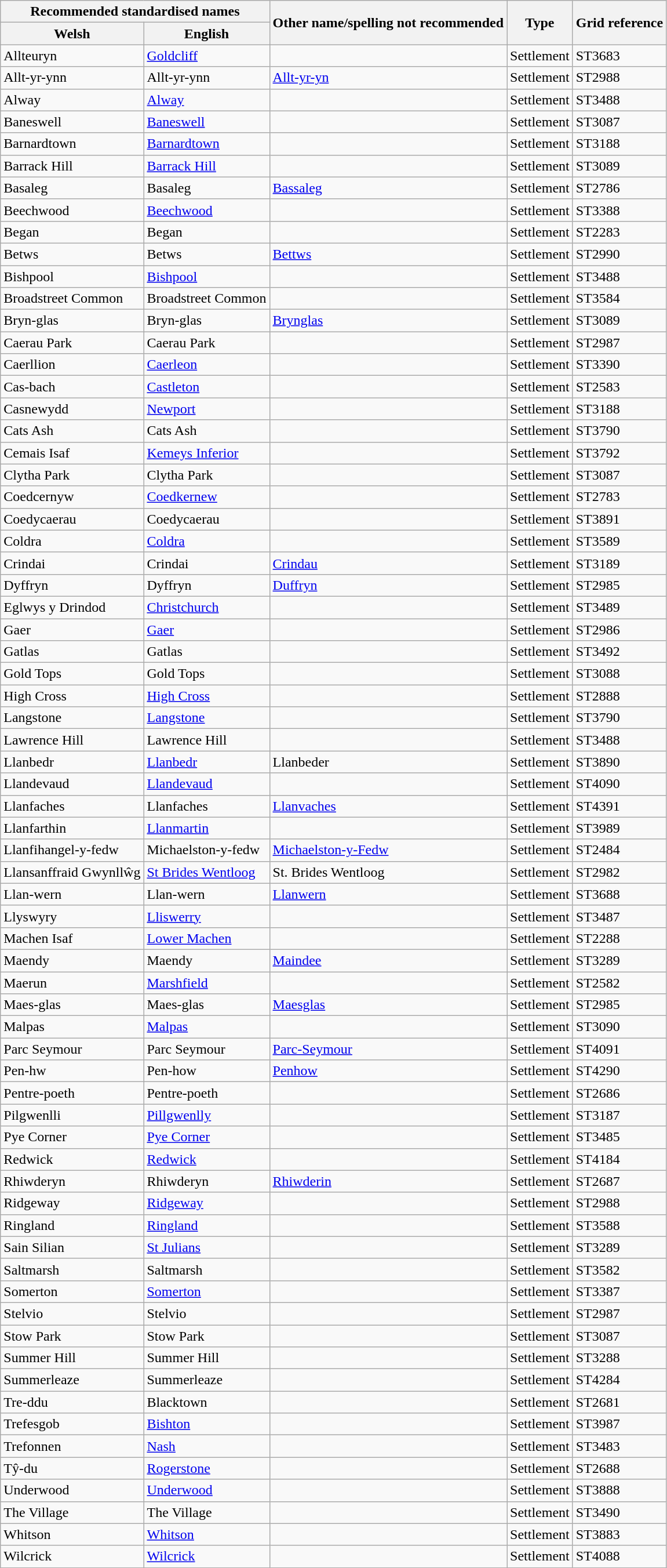<table class="wikitable sortable">
<tr>
<th colspan="2">Recommended standardised names</th>
<th rowspan="2">Other name/spelling not recommended</th>
<th rowspan="2">Type</th>
<th rowspan="2">Grid reference</th>
</tr>
<tr>
<th>Welsh</th>
<th>English</th>
</tr>
<tr>
<td>Allteuryn</td>
<td><a href='#'>Goldcliff</a></td>
<td></td>
<td>Settlement</td>
<td>ST3683</td>
</tr>
<tr>
<td>Allt-yr-ynn</td>
<td>Allt-yr-ynn</td>
<td><a href='#'>Allt-yr-yn</a></td>
<td>Settlement</td>
<td>ST2988</td>
</tr>
<tr>
<td>Alway</td>
<td><a href='#'>Alway</a></td>
<td></td>
<td>Settlement</td>
<td>ST3488</td>
</tr>
<tr>
<td>Baneswell</td>
<td><a href='#'>Baneswell</a></td>
<td></td>
<td>Settlement</td>
<td>ST3087</td>
</tr>
<tr>
<td>Barnardtown</td>
<td><a href='#'>Barnardtown</a></td>
<td></td>
<td>Settlement</td>
<td>ST3188</td>
</tr>
<tr>
<td>Barrack Hill</td>
<td><a href='#'>Barrack Hill</a></td>
<td></td>
<td>Settlement</td>
<td>ST3089</td>
</tr>
<tr>
<td>Basaleg</td>
<td>Basaleg</td>
<td><a href='#'>Bassaleg</a></td>
<td>Settlement</td>
<td>ST2786</td>
</tr>
<tr>
<td>Beechwood</td>
<td><a href='#'>Beechwood</a></td>
<td></td>
<td>Settlement</td>
<td>ST3388</td>
</tr>
<tr>
<td>Began</td>
<td>Began</td>
<td></td>
<td>Settlement</td>
<td>ST2283</td>
</tr>
<tr>
<td>Betws</td>
<td>Betws</td>
<td><a href='#'>Bettws</a></td>
<td>Settlement</td>
<td>ST2990</td>
</tr>
<tr>
<td>Bishpool</td>
<td><a href='#'>Bishpool</a></td>
<td></td>
<td>Settlement</td>
<td>ST3488</td>
</tr>
<tr>
<td>Broadstreet Common</td>
<td>Broadstreet Common</td>
<td></td>
<td>Settlement</td>
<td>ST3584</td>
</tr>
<tr>
<td>Bryn-glas</td>
<td>Bryn-glas</td>
<td><a href='#'>Brynglas</a></td>
<td>Settlement</td>
<td>ST3089</td>
</tr>
<tr>
<td>Caerau Park</td>
<td>Caerau Park</td>
<td></td>
<td>Settlement</td>
<td>ST2987</td>
</tr>
<tr>
<td>Caerllion</td>
<td><a href='#'>Caerleon</a></td>
<td></td>
<td>Settlement</td>
<td>ST3390</td>
</tr>
<tr>
<td>Cas-bach</td>
<td><a href='#'>Castleton</a></td>
<td></td>
<td>Settlement</td>
<td>ST2583</td>
</tr>
<tr>
<td>Casnewydd</td>
<td><a href='#'>Newport</a></td>
<td></td>
<td>Settlement</td>
<td>ST3188</td>
</tr>
<tr>
<td>Cats Ash</td>
<td>Cats Ash</td>
<td></td>
<td>Settlement</td>
<td>ST3790</td>
</tr>
<tr>
<td>Cemais Isaf</td>
<td><a href='#'>Kemeys Inferior</a></td>
<td></td>
<td>Settlement</td>
<td>ST3792</td>
</tr>
<tr>
<td>Clytha Park</td>
<td>Clytha Park</td>
<td></td>
<td>Settlement</td>
<td>ST3087</td>
</tr>
<tr>
<td>Coedcernyw</td>
<td><a href='#'>Coedkernew</a></td>
<td></td>
<td>Settlement</td>
<td>ST2783</td>
</tr>
<tr>
<td>Coedycaerau</td>
<td>Coedycaerau</td>
<td></td>
<td>Settlement</td>
<td>ST3891</td>
</tr>
<tr>
<td>Coldra</td>
<td><a href='#'>Coldra</a></td>
<td></td>
<td>Settlement</td>
<td>ST3589</td>
</tr>
<tr>
<td>Crindai</td>
<td>Crindai</td>
<td><a href='#'>Crindau</a></td>
<td>Settlement</td>
<td>ST3189</td>
</tr>
<tr>
<td>Dyffryn</td>
<td>Dyffryn</td>
<td><a href='#'>Duffryn</a></td>
<td>Settlement</td>
<td>ST2985</td>
</tr>
<tr>
<td>Eglwys y Drindod</td>
<td><a href='#'>Christchurch</a></td>
<td></td>
<td>Settlement</td>
<td>ST3489</td>
</tr>
<tr>
<td>Gaer</td>
<td><a href='#'>Gaer</a></td>
<td></td>
<td>Settlement</td>
<td>ST2986</td>
</tr>
<tr>
<td>Gatlas</td>
<td>Gatlas</td>
<td></td>
<td>Settlement</td>
<td>ST3492</td>
</tr>
<tr>
<td>Gold Tops</td>
<td>Gold Tops</td>
<td></td>
<td>Settlement</td>
<td>ST3088</td>
</tr>
<tr>
<td>High Cross</td>
<td><a href='#'>High Cross</a></td>
<td></td>
<td>Settlement</td>
<td>ST2888</td>
</tr>
<tr>
<td>Langstone</td>
<td><a href='#'>Langstone</a></td>
<td></td>
<td>Settlement</td>
<td>ST3790</td>
</tr>
<tr>
<td>Lawrence Hill</td>
<td>Lawrence Hill</td>
<td></td>
<td>Settlement</td>
<td>ST3488</td>
</tr>
<tr>
<td>Llanbedr</td>
<td><a href='#'>Llanbedr</a></td>
<td>Llanbeder</td>
<td>Settlement</td>
<td>ST3890</td>
</tr>
<tr>
<td>Llandevaud</td>
<td><a href='#'>Llandevaud</a></td>
<td></td>
<td>Settlement</td>
<td>ST4090</td>
</tr>
<tr>
<td>Llanfaches</td>
<td>Llanfaches</td>
<td><a href='#'>Llanvaches</a></td>
<td>Settlement</td>
<td>ST4391</td>
</tr>
<tr>
<td>Llanfarthin</td>
<td><a href='#'>Llanmartin</a></td>
<td></td>
<td>Settlement</td>
<td>ST3989</td>
</tr>
<tr>
<td>Llanfihangel-y-fedw</td>
<td>Michaelston-y-fedw</td>
<td><a href='#'>Michaelston-y-Fedw</a></td>
<td>Settlement</td>
<td>ST2484</td>
</tr>
<tr>
<td>Llansanffraid Gwynllŵg</td>
<td><a href='#'>St Brides Wentloog</a></td>
<td>St. Brides Wentloog</td>
<td>Settlement</td>
<td>ST2982</td>
</tr>
<tr>
<td>Llan-wern</td>
<td>Llan-wern</td>
<td><a href='#'>Llanwern</a></td>
<td>Settlement</td>
<td>ST3688</td>
</tr>
<tr>
<td>Llyswyry</td>
<td><a href='#'>Lliswerry</a></td>
<td></td>
<td>Settlement</td>
<td>ST3487</td>
</tr>
<tr>
<td>Machen Isaf</td>
<td><a href='#'>Lower Machen</a></td>
<td></td>
<td>Settlement</td>
<td>ST2288</td>
</tr>
<tr>
<td>Maendy</td>
<td>Maendy</td>
<td><a href='#'>Maindee</a></td>
<td>Settlement</td>
<td>ST3289</td>
</tr>
<tr>
<td>Maerun</td>
<td><a href='#'>Marshfield</a></td>
<td></td>
<td>Settlement</td>
<td>ST2582</td>
</tr>
<tr>
<td>Maes-glas</td>
<td>Maes-glas</td>
<td><a href='#'>Maesglas</a></td>
<td>Settlement</td>
<td>ST2985</td>
</tr>
<tr>
<td>Malpas</td>
<td><a href='#'>Malpas</a></td>
<td></td>
<td>Settlement</td>
<td>ST3090</td>
</tr>
<tr>
<td>Parc Seymour</td>
<td>Parc Seymour</td>
<td><a href='#'>Parc-Seymour</a></td>
<td>Settlement</td>
<td>ST4091</td>
</tr>
<tr>
<td>Pen-hw</td>
<td>Pen-how</td>
<td><a href='#'>Penhow</a></td>
<td>Settlement</td>
<td>ST4290</td>
</tr>
<tr>
<td>Pentre-poeth</td>
<td>Pentre-poeth</td>
<td></td>
<td>Settlement</td>
<td>ST2686</td>
</tr>
<tr>
<td>Pilgwenlli</td>
<td><a href='#'>Pillgwenlly</a></td>
<td></td>
<td>Settlement</td>
<td>ST3187</td>
</tr>
<tr>
<td>Pye Corner</td>
<td><a href='#'>Pye Corner</a></td>
<td></td>
<td>Settlement</td>
<td>ST3485</td>
</tr>
<tr>
<td>Redwick</td>
<td><a href='#'>Redwick</a></td>
<td></td>
<td>Settlement</td>
<td>ST4184</td>
</tr>
<tr>
<td>Rhiwderyn</td>
<td>Rhiwderyn</td>
<td><a href='#'>Rhiwderin</a></td>
<td>Settlement</td>
<td>ST2687</td>
</tr>
<tr>
<td>Ridgeway</td>
<td><a href='#'>Ridgeway</a></td>
<td></td>
<td>Settlement</td>
<td>ST2988</td>
</tr>
<tr>
<td>Ringland</td>
<td><a href='#'>Ringland</a></td>
<td></td>
<td>Settlement</td>
<td>ST3588</td>
</tr>
<tr>
<td>Sain Silian</td>
<td><a href='#'>St Julians</a></td>
<td></td>
<td>Settlement</td>
<td>ST3289</td>
</tr>
<tr>
<td>Saltmarsh</td>
<td>Saltmarsh</td>
<td></td>
<td>Settlement</td>
<td>ST3582</td>
</tr>
<tr>
<td>Somerton</td>
<td><a href='#'>Somerton</a></td>
<td></td>
<td>Settlement</td>
<td>ST3387</td>
</tr>
<tr>
<td>Stelvio</td>
<td>Stelvio</td>
<td></td>
<td>Settlement</td>
<td>ST2987</td>
</tr>
<tr>
<td>Stow Park</td>
<td>Stow Park</td>
<td></td>
<td>Settlement</td>
<td>ST3087</td>
</tr>
<tr>
<td>Summer Hill</td>
<td>Summer Hill</td>
<td></td>
<td>Settlement</td>
<td>ST3288</td>
</tr>
<tr>
<td>Summerleaze</td>
<td>Summerleaze</td>
<td></td>
<td>Settlement</td>
<td>ST4284</td>
</tr>
<tr>
<td>Tre-ddu</td>
<td>Blacktown</td>
<td></td>
<td>Settlement</td>
<td>ST2681</td>
</tr>
<tr>
<td>Trefesgob</td>
<td><a href='#'>Bishton</a></td>
<td></td>
<td>Settlement</td>
<td>ST3987</td>
</tr>
<tr>
<td>Trefonnen</td>
<td><a href='#'>Nash</a></td>
<td></td>
<td>Settlement</td>
<td>ST3483</td>
</tr>
<tr>
<td>Tŷ-du</td>
<td><a href='#'>Rogerstone</a></td>
<td></td>
<td>Settlement</td>
<td>ST2688</td>
</tr>
<tr>
<td>Underwood</td>
<td><a href='#'>Underwood</a></td>
<td></td>
<td>Settlement</td>
<td>ST3888</td>
</tr>
<tr>
<td>The Village</td>
<td>The Village</td>
<td></td>
<td>Settlement</td>
<td>ST3490</td>
</tr>
<tr>
<td>Whitson</td>
<td><a href='#'>Whitson</a></td>
<td></td>
<td>Settlement</td>
<td>ST3883</td>
</tr>
<tr>
<td>Wilcrick</td>
<td><a href='#'>Wilcrick</a></td>
<td></td>
<td>Settlement</td>
<td>ST4088</td>
</tr>
</table>
